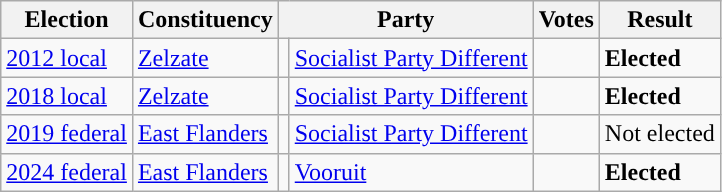<table class="wikitable" style="text-align:left;">
<tr>
<th scope=col>Election</th>
<th scope=col>Constituency</th>
<th scope=col colspan="2">Party</th>
<th scope=col>Votes</th>
<th scope=col>Result</th>
</tr>
<tr>
<td><a href='#'>2012 local</a></td>
<td><a href='#'>Zelzate</a></td>
<td style="background:"></td>
<td><a href='#'>Socialist Party Different</a></td>
<td align=right></td>
<td><strong>Elected</strong></td>
</tr>
<tr>
<td><a href='#'>2018 local</a></td>
<td><a href='#'>Zelzate</a></td>
<td style="background:"></td>
<td><a href='#'>Socialist Party Different</a></td>
<td align=right></td>
<td><strong>Elected</strong></td>
</tr>
<tr>
<td><a href='#'>2019 federal</a></td>
<td><a href='#'>East Flanders</a></td>
<td style="background:"></td>
<td><a href='#'>Socialist Party Different</a></td>
<td align=right></td>
<td>Not elected</td>
</tr>
<tr>
<td><a href='#'>2024 federal</a></td>
<td><a href='#'>East Flanders</a></td>
<td style="background:"></td>
<td><a href='#'>Vooruit</a></td>
<td align=right></td>
<td><strong>Elected</strong></td>
</tr>
</table>
